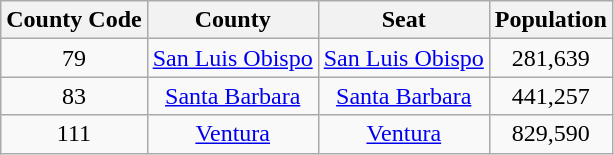<table class="wikitable sortable" style="text-align:center;">
<tr>
<th> County Code</th>
<th>County</th>
<th>Seat</th>
<th>Population</th>
</tr>
<tr>
<td>79</td>
<td><a href='#'>San Luis Obispo</a></td>
<td><a href='#'>San Luis Obispo</a></td>
<td>281,639</td>
</tr>
<tr>
<td>83</td>
<td><a href='#'>Santa Barbara</a></td>
<td><a href='#'>Santa Barbara</a></td>
<td>441,257</td>
</tr>
<tr>
<td>111</td>
<td><a href='#'>Ventura</a></td>
<td><a href='#'>Ventura</a></td>
<td>829,590</td>
</tr>
</table>
